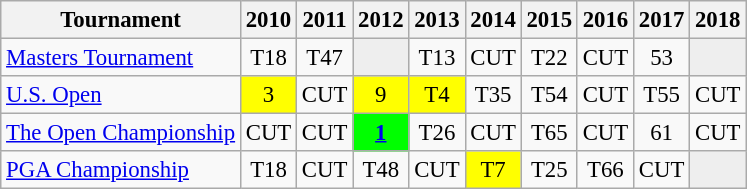<table class="wikitable" style="font-size:95%;text-align:center;">
<tr>
<th>Tournament</th>
<th>2010</th>
<th>2011</th>
<th>2012</th>
<th>2013</th>
<th>2014</th>
<th>2015</th>
<th>2016</th>
<th>2017</th>
<th>2018</th>
</tr>
<tr>
<td align=left><a href='#'>Masters Tournament</a></td>
<td>T18</td>
<td>T47</td>
<td style="background:#eeeeee;"></td>
<td>T13</td>
<td>CUT</td>
<td>T22</td>
<td>CUT</td>
<td>53</td>
<td style="background:#eeeeee;"></td>
</tr>
<tr>
<td align=left><a href='#'>U.S. Open</a></td>
<td style="background:yellow;">3</td>
<td>CUT</td>
<td style="background:yellow;">9</td>
<td style="background:yellow;">T4</td>
<td>T35</td>
<td>T54</td>
<td>CUT</td>
<td>T55</td>
<td>CUT</td>
</tr>
<tr>
<td align=left><a href='#'>The Open Championship</a></td>
<td>CUT</td>
<td>CUT</td>
<td style="background:lime;"><strong><a href='#'>1</a></strong></td>
<td>T26</td>
<td>CUT</td>
<td>T65</td>
<td>CUT</td>
<td>61</td>
<td>CUT</td>
</tr>
<tr>
<td align=left><a href='#'>PGA Championship</a></td>
<td>T18</td>
<td>CUT</td>
<td>T48</td>
<td>CUT</td>
<td style="background:yellow;">T7</td>
<td>T25</td>
<td>T66</td>
<td>CUT</td>
<td style="background:#eeeeee;"></td>
</tr>
</table>
